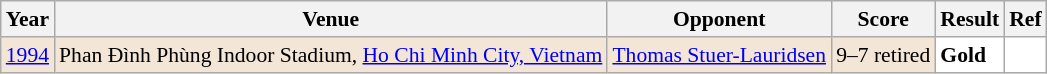<table class="sortable wikitable" style="font-size: 90%;">
<tr>
<th>Year</th>
<th>Venue</th>
<th>Opponent</th>
<th>Score</th>
<th>Result</th>
<th>Ref</th>
</tr>
<tr style="background:#F3E6D7">
<td align="center"><a href='#'>1994</a></td>
<td align="left">Phan Đình Phùng Indoor Stadium, <a href='#'>Ho Chi Minh City, Vietnam</a></td>
<td align="left"> <a href='#'>Thomas Stuer-Lauridsen</a></td>
<td align="left">9–7 retired</td>
<td style="text-align:left; background:white"> <strong>Gold</strong></td>
<td style="text-align:center; background:white"></td>
</tr>
</table>
